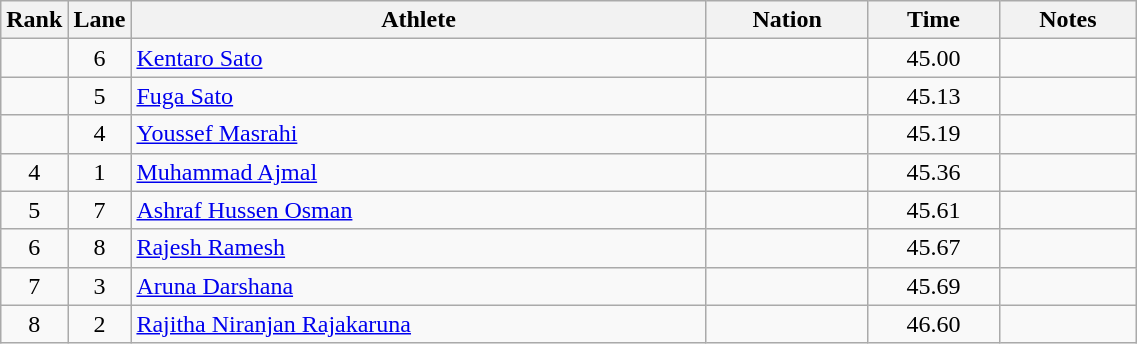<table class="wikitable sortable" style="text-align:center;width: 60%;">
<tr>
<th scope="col" style="width: 10px;">Rank</th>
<th scope="col" style="width: 10px;">Lane</th>
<th scope="col">Athlete</th>
<th scope="col">Nation</th>
<th scope="col">Time</th>
<th scope="col">Notes</th>
</tr>
<tr>
<td></td>
<td>6</td>
<td align=left><a href='#'>Kentaro Sato</a></td>
<td align=left></td>
<td>45.00</td>
<td></td>
</tr>
<tr>
<td></td>
<td>5</td>
<td align=left><a href='#'>Fuga Sato</a></td>
<td align=left></td>
<td>45.13</td>
<td></td>
</tr>
<tr>
<td></td>
<td>4</td>
<td align=left><a href='#'>Youssef Masrahi</a></td>
<td align=left></td>
<td>45.19</td>
<td></td>
</tr>
<tr>
<td>4</td>
<td>1</td>
<td align=left><a href='#'>Muhammad Ajmal</a></td>
<td align=left></td>
<td>45.36</td>
<td></td>
</tr>
<tr>
<td>5</td>
<td>7</td>
<td align=left><a href='#'>Ashraf Hussen Osman</a></td>
<td align=left></td>
<td>45.61</td>
<td></td>
</tr>
<tr>
<td>6</td>
<td>8</td>
<td align=left><a href='#'>Rajesh Ramesh</a></td>
<td align=left></td>
<td>45.67</td>
<td></td>
</tr>
<tr>
<td>7</td>
<td>3</td>
<td align=left><a href='#'>Aruna Darshana</a></td>
<td align=left></td>
<td>45.69</td>
<td></td>
</tr>
<tr>
<td>8</td>
<td>2</td>
<td align=left><a href='#'>Rajitha Niranjan Rajakaruna</a></td>
<td align=left></td>
<td>46.60</td>
<td></td>
</tr>
</table>
